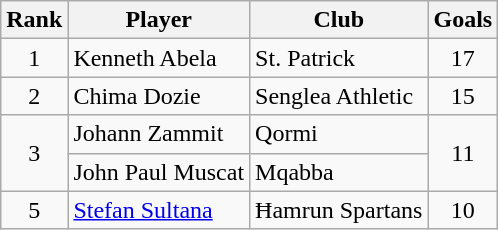<table class="wikitable" style="text-align:center">
<tr>
<th>Rank</th>
<th>Player</th>
<th>Club</th>
<th>Goals</th>
</tr>
<tr>
<td rowspan="1">1</td>
<td align="left"> Kenneth Abela</td>
<td align="left">St. Patrick</td>
<td rowspan="1">17</td>
</tr>
<tr>
<td rowspan="1">2</td>
<td align="left"> Chima Dozie</td>
<td align="left">Senglea Athletic</td>
<td rowspan="1">15</td>
</tr>
<tr>
<td rowspan="2">3</td>
<td align="left"> Johann Zammit</td>
<td align="left">Qormi</td>
<td rowspan="2">11</td>
</tr>
<tr>
<td align="left"> John Paul Muscat</td>
<td align="left">Mqabba</td>
</tr>
<tr>
<td rowspan="1">5</td>
<td align="left"> <a href='#'>Stefan Sultana</a></td>
<td align="left">Ħamrun Spartans</td>
<td rowspan="1">10</td>
</tr>
</table>
